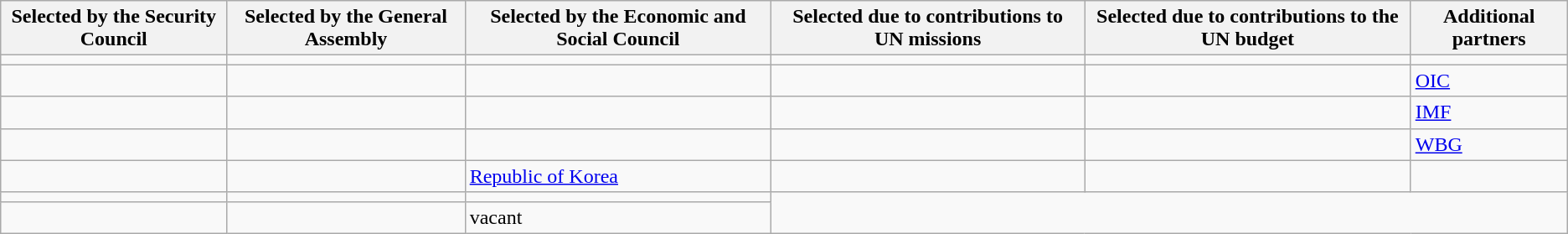<table class="wikitable">
<tr>
<th>Selected by the Security Council</th>
<th>Selected by the General Assembly</th>
<th>Selected by the Economic and Social Council</th>
<th>Selected due to contributions to UN missions</th>
<th>Selected due to contributions to the UN budget</th>
<th>Additional partners</th>
</tr>
<tr>
<td></td>
<td></td>
<td></td>
<td></td>
<td></td>
<td></td>
</tr>
<tr>
<td></td>
<td></td>
<td></td>
<td></td>
<td></td>
<td> <a href='#'>OIC</a></td>
</tr>
<tr>
<td></td>
<td></td>
<td></td>
<td></td>
<td></td>
<td><a href='#'>IMF</a></td>
</tr>
<tr>
<td></td>
<td></td>
<td></td>
<td></td>
<td></td>
<td><a href='#'>WBG</a></td>
</tr>
<tr>
<td></td>
<td></td>
<td><a href='#'>Republic of Korea</a></td>
<td></td>
<td></td>
<td></td>
</tr>
<tr>
<td></td>
<td></td>
<td></td>
</tr>
<tr>
<td></td>
<td></td>
<td>vacant</td>
</tr>
</table>
